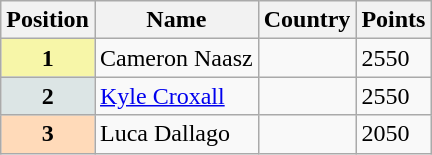<table class="wikitable">
<tr>
<th>Position</th>
<th>Name</th>
<th>Country</th>
<th>Points</th>
</tr>
<tr>
<th style="background-color:#F7F6A8;">1</th>
<td>Cameron Naasz</td>
<td></td>
<td>2550</td>
</tr>
<tr>
<th style="background-color:#DCE5E5;">2</th>
<td><a href='#'>Kyle Croxall</a></td>
<td></td>
<td>2550</td>
</tr>
<tr>
<th style="background-color:#FFDAB9;">3</th>
<td>Luca Dallago</td>
<td></td>
<td>2050</td>
</tr>
</table>
